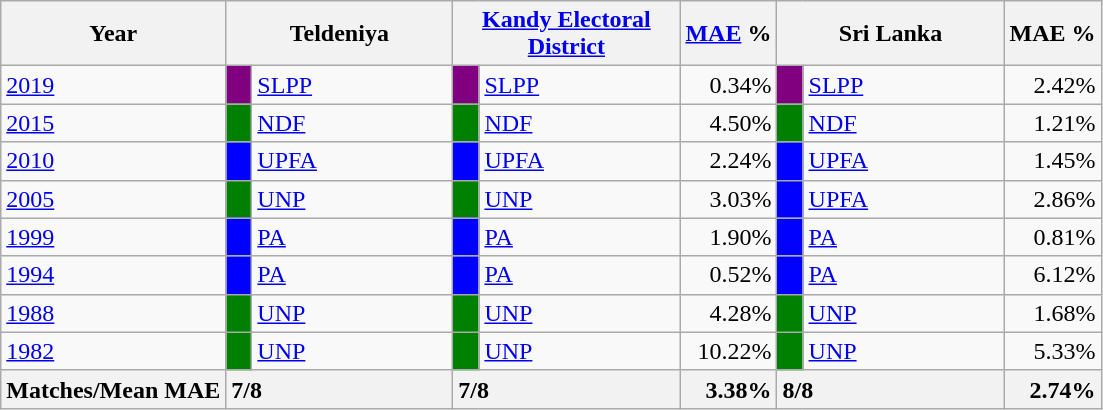<table class="wikitable">
<tr>
<th>Year</th>
<th colspan="2" width="144px">Teldeniya</th>
<th colspan="2" width="144px"><a href='#'>Kandy Electoral District</a></th>
<th><a href='#'>MAE</a> %</th>
<th colspan="2" width="144px">Sri Lanka</th>
<th>MAE %</th>
</tr>
<tr>
<td><a href='#'>2019</a></td>
<td style="background-color:purple;" width="10px"></td>
<td style="text-align:left;"><a href='#'>SLPP</a></td>
<td style="background-color:purple;" width="10px"></td>
<td style="text-align:left;"><a href='#'>SLPP</a></td>
<td style="text-align:right;">0.34%</td>
<td style="background-color:purple;" width="10px"></td>
<td style="text-align:left;"><a href='#'>SLPP</a></td>
<td style="text-align:right;">2.42%</td>
</tr>
<tr>
<td><a href='#'>2015</a></td>
<td style="background-color:green;" width="10px"></td>
<td style="text-align:left;"><a href='#'>NDF</a></td>
<td style="background-color:green;" width="10px"></td>
<td style="text-align:left;"><a href='#'>NDF</a></td>
<td style="text-align:right;">4.50%</td>
<td style="background-color:green;" width="10px"></td>
<td style="text-align:left;"><a href='#'>NDF</a></td>
<td style="text-align:right;">1.21%</td>
</tr>
<tr>
<td><a href='#'>2010</a></td>
<td style="background-color:blue;" width="10px"></td>
<td style="text-align:left;"><a href='#'>UPFA</a></td>
<td style="background-color:blue;" width="10px"></td>
<td style="text-align:left;"><a href='#'>UPFA</a></td>
<td style="text-align:right;">2.24%</td>
<td style="background-color:blue;" width="10px"></td>
<td style="text-align:left;"><a href='#'>UPFA</a></td>
<td style="text-align:right;">1.45%</td>
</tr>
<tr>
<td><a href='#'>2005</a></td>
<td style="background-color:green;" width="10px"></td>
<td style="text-align:left;"><a href='#'>UNP</a></td>
<td style="background-color:green;" width="10px"></td>
<td style="text-align:left;"><a href='#'>UNP</a></td>
<td style="text-align:right;">3.03%</td>
<td style="background-color:blue;" width="10px"></td>
<td style="text-align:left;"><a href='#'>UPFA</a></td>
<td style="text-align:right;">2.86%</td>
</tr>
<tr>
<td><a href='#'>1999</a></td>
<td style="background-color:blue;" width="10px"></td>
<td style="text-align:left;"><a href='#'>PA</a></td>
<td style="background-color:blue;" width="10px"></td>
<td style="text-align:left;"><a href='#'>PA</a></td>
<td style="text-align:right;">1.90%</td>
<td style="background-color:blue;" width="10px"></td>
<td style="text-align:left;"><a href='#'>PA</a></td>
<td style="text-align:right;">0.81%</td>
</tr>
<tr>
<td><a href='#'>1994</a></td>
<td style="background-color:blue;" width="10px"></td>
<td style="text-align:left;"><a href='#'>PA</a></td>
<td style="background-color:blue;" width="10px"></td>
<td style="text-align:left;"><a href='#'>PA</a></td>
<td style="text-align:right;">0.52%</td>
<td style="background-color:blue;" width="10px"></td>
<td style="text-align:left;"><a href='#'>PA</a></td>
<td style="text-align:right;">6.12%</td>
</tr>
<tr>
<td><a href='#'>1988</a></td>
<td style="background-color:green;" width="10px"></td>
<td style="text-align:left;"><a href='#'>UNP</a></td>
<td style="background-color:green;" width="10px"></td>
<td style="text-align:left;"><a href='#'>UNP</a></td>
<td style="text-align:right;">4.28%</td>
<td style="background-color:green;" width="10px"></td>
<td style="text-align:left;"><a href='#'>UNP</a></td>
<td style="text-align:right;">1.68%</td>
</tr>
<tr>
<td><a href='#'>1982</a></td>
<td style="background-color:green;" width="10px"></td>
<td style="text-align:left;"><a href='#'>UNP</a></td>
<td style="background-color:green;" width="10px"></td>
<td style="text-align:left;"><a href='#'>UNP</a></td>
<td style="text-align:right;">10.22%</td>
<td style="background-color:green;" width="10px"></td>
<td style="text-align:left;"><a href='#'>UNP</a></td>
<td style="text-align:right;">5.33%</td>
</tr>
<tr>
<th>Matches/Mean MAE</th>
<th style="text-align:left;"colspan="2" width="144px">7/8</th>
<th style="text-align:left;"colspan="2" width="144px">7/8</th>
<th style="text-align:right;">3.38%</th>
<th style="text-align:left;"colspan="2" width="144px">8/8</th>
<th style="text-align:right;">2.74%</th>
</tr>
</table>
